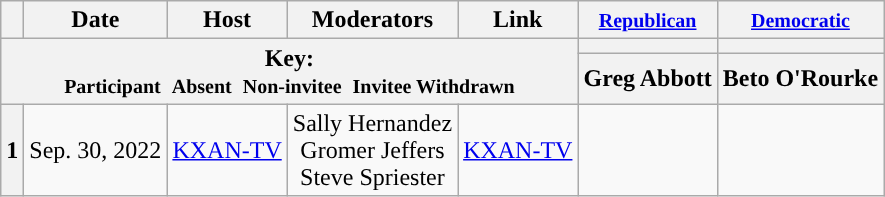<table class="wikitable" style="text-align:center;">
<tr>
<th scope="col"></th>
<th scope="col">Date</th>
<th scope="col">Host</th>
<th scope="col">Moderators</th>
<th scope="col">Link</th>
<th scope="col"><small><a href='#'>Republican</a></small></th>
<th scope="col"><small><a href='#'>Democratic</a></small></th>
</tr>
<tr>
<th colspan="5" rowspan="2">Key:<br> <small>Participant </small>  <small>Absent </small>  <small>Non-invitee </small>  <small>Invitee  Withdrawn</small></th>
<th scope="col" style="background:"></th>
<th scope="col" style="background:"></th>
</tr>
<tr>
<th scope="col">Greg Abbott</th>
<th scope="col">Beto O'Rourke</th>
</tr>
<tr>
<th scope="row">1</th>
<td style="white-space:nowrap;">Sep. 30, 2022</td>
<td style="white-space:nowrap;"><a href='#'>KXAN-TV</a></td>
<td style="white-space:nowrap;">Sally Hernandez<br>Gromer Jeffers<br>Steve Spriester</td>
<td style="white-space:nowrap;"><a href='#'>KXAN-TV</a></td>
<td></td>
<td></td>
</tr>
</table>
